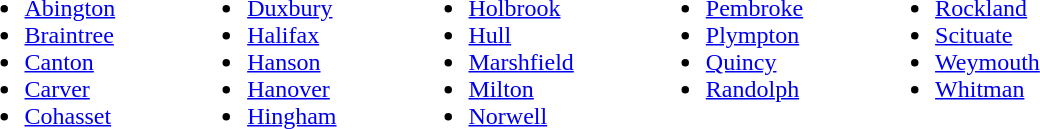<table>
<tr>
<td valign="top"><br><ul><li><a href='#'>Abington</a></li><li><a href='#'>Braintree</a></li><li><a href='#'>Canton</a></li><li><a href='#'>Carver</a></li><li><a href='#'>Cohasset</a></li></ul></td>
<td width="40"></td>
<td valign="top"><br><ul><li><a href='#'>Duxbury</a></li><li><a href='#'>Halifax</a></li><li><a href='#'>Hanson</a></li><li><a href='#'>Hanover</a></li><li><a href='#'>Hingham</a></li></ul></td>
<td width="40"></td>
<td valign="top"><br><ul><li><a href='#'>Holbrook</a></li><li><a href='#'>Hull</a></li><li><a href='#'>Marshfield</a></li><li><a href='#'>Milton</a></li><li><a href='#'>Norwell</a></li></ul></td>
<td width="40"></td>
<td valign="top"><br><ul><li><a href='#'>Pembroke</a></li><li><a href='#'>Plympton</a></li><li><a href='#'>Quincy</a></li><li><a href='#'>Randolph</a></li></ul></td>
<td width="40"></td>
<td valign="top"><br><ul><li><a href='#'>Rockland</a></li><li><a href='#'>Scituate</a></li><li><a href='#'>Weymouth</a></li><li><a href='#'>Whitman</a></li></ul></td>
</tr>
</table>
